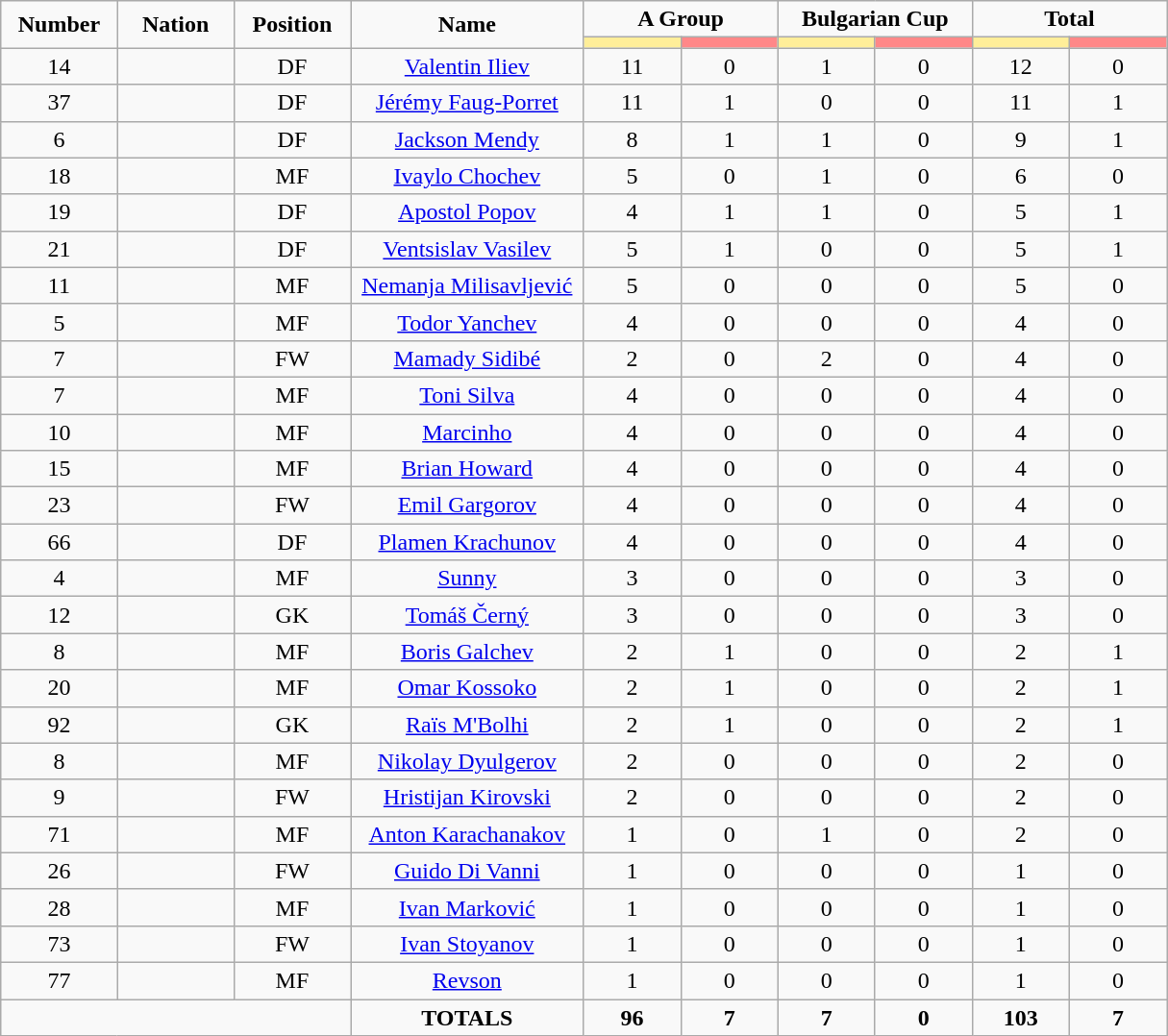<table class="wikitable" style="font-size: 100%; text-align: center;">
<tr>
<td rowspan="2" width="10%" align="center"><strong>Number</strong></td>
<td rowspan="2" width="10%" align="center"><strong>Nation</strong></td>
<td rowspan="2" width="10%" align="center"><strong>Position</strong></td>
<td rowspan="2" width="20%" align="center"><strong>Name</strong></td>
<td colspan="2" align="center"><strong>A Group</strong></td>
<td colspan="2" align="center"><strong>Bulgarian Cup</strong></td>
<td colspan="2" align="center"><strong>Total</strong></td>
</tr>
<tr>
<th width=60 style="background: #FFEE99"></th>
<th width=60 style="background: #FF8888"></th>
<th width=60 style="background: #FFEE99"></th>
<th width=60 style="background: #FF8888"></th>
<th width=60 style="background: #FFEE99"></th>
<th width=60 style="background: #FF8888"></th>
</tr>
<tr>
<td>14</td>
<td></td>
<td>DF</td>
<td><a href='#'>Valentin Iliev</a></td>
<td>11</td>
<td>0</td>
<td>1</td>
<td>0</td>
<td>12</td>
<td>0</td>
</tr>
<tr>
<td>37</td>
<td></td>
<td>DF</td>
<td><a href='#'>Jérémy Faug-Porret</a></td>
<td>11</td>
<td>1</td>
<td>0</td>
<td>0</td>
<td>11</td>
<td>1</td>
</tr>
<tr>
<td>6</td>
<td></td>
<td>DF</td>
<td><a href='#'>Jackson Mendy</a></td>
<td>8</td>
<td>1</td>
<td>1</td>
<td>0</td>
<td>9</td>
<td>1</td>
</tr>
<tr>
<td>18</td>
<td></td>
<td>MF</td>
<td><a href='#'>Ivaylo Chochev</a></td>
<td>5</td>
<td>0</td>
<td>1</td>
<td>0</td>
<td>6</td>
<td>0</td>
</tr>
<tr>
<td>19</td>
<td></td>
<td>DF</td>
<td><a href='#'>Apostol Popov</a></td>
<td>4</td>
<td>1</td>
<td>1</td>
<td>0</td>
<td>5</td>
<td>1</td>
</tr>
<tr>
<td>21</td>
<td></td>
<td>DF</td>
<td><a href='#'>Ventsislav Vasilev</a></td>
<td>5</td>
<td>1</td>
<td>0</td>
<td>0</td>
<td>5</td>
<td>1</td>
</tr>
<tr>
<td>11</td>
<td></td>
<td>MF</td>
<td><a href='#'>Nemanja Milisavljević</a></td>
<td>5</td>
<td>0</td>
<td>0</td>
<td>0</td>
<td>5</td>
<td>0</td>
</tr>
<tr>
<td>5</td>
<td></td>
<td>MF</td>
<td><a href='#'>Todor Yanchev</a></td>
<td>4</td>
<td>0</td>
<td>0</td>
<td>0</td>
<td>4</td>
<td>0</td>
</tr>
<tr>
<td>7</td>
<td></td>
<td>FW</td>
<td><a href='#'>Mamady Sidibé</a></td>
<td>2</td>
<td>0</td>
<td>2</td>
<td>0</td>
<td>4</td>
<td>0</td>
</tr>
<tr>
<td>7</td>
<td></td>
<td>MF</td>
<td><a href='#'>Toni Silva</a></td>
<td>4</td>
<td>0</td>
<td>0</td>
<td>0</td>
<td>4</td>
<td>0</td>
</tr>
<tr>
<td>10</td>
<td></td>
<td>MF</td>
<td><a href='#'>Marcinho</a></td>
<td>4</td>
<td>0</td>
<td>0</td>
<td>0</td>
<td>4</td>
<td>0</td>
</tr>
<tr>
<td>15</td>
<td></td>
<td>MF</td>
<td><a href='#'>Brian Howard</a></td>
<td>4</td>
<td>0</td>
<td>0</td>
<td>0</td>
<td>4</td>
<td>0</td>
</tr>
<tr>
<td>23</td>
<td></td>
<td>FW</td>
<td><a href='#'>Emil Gargorov</a></td>
<td>4</td>
<td>0</td>
<td>0</td>
<td>0</td>
<td>4</td>
<td>0</td>
</tr>
<tr>
<td>66</td>
<td></td>
<td>DF</td>
<td><a href='#'>Plamen Krachunov</a></td>
<td>4</td>
<td>0</td>
<td>0</td>
<td>0</td>
<td>4</td>
<td>0</td>
</tr>
<tr>
<td>4</td>
<td></td>
<td>MF</td>
<td><a href='#'>Sunny</a></td>
<td>3</td>
<td>0</td>
<td>0</td>
<td>0</td>
<td>3</td>
<td>0</td>
</tr>
<tr>
<td>12</td>
<td></td>
<td>GK</td>
<td><a href='#'>Tomáš Černý</a></td>
<td>3</td>
<td>0</td>
<td>0</td>
<td>0</td>
<td>3</td>
<td>0</td>
</tr>
<tr>
<td>8</td>
<td></td>
<td>MF</td>
<td><a href='#'>Boris Galchev</a></td>
<td>2</td>
<td>1</td>
<td>0</td>
<td>0</td>
<td>2</td>
<td>1</td>
</tr>
<tr>
<td>20</td>
<td></td>
<td>MF</td>
<td><a href='#'>Omar Kossoko</a></td>
<td>2</td>
<td>1</td>
<td>0</td>
<td>0</td>
<td>2</td>
<td>1</td>
</tr>
<tr>
<td>92</td>
<td></td>
<td>GK</td>
<td><a href='#'>Raïs M'Bolhi</a></td>
<td>2</td>
<td>1</td>
<td>0</td>
<td>0</td>
<td>2</td>
<td>1</td>
</tr>
<tr>
<td>8</td>
<td></td>
<td>MF</td>
<td><a href='#'>Nikolay Dyulgerov</a></td>
<td>2</td>
<td>0</td>
<td>0</td>
<td>0</td>
<td>2</td>
<td>0</td>
</tr>
<tr>
<td>9</td>
<td></td>
<td>FW</td>
<td><a href='#'>Hristijan Kirovski</a></td>
<td>2</td>
<td>0</td>
<td>0</td>
<td>0</td>
<td>2</td>
<td>0</td>
</tr>
<tr>
<td>71</td>
<td></td>
<td>MF</td>
<td><a href='#'>Anton Karachanakov</a></td>
<td>1</td>
<td>0</td>
<td>1</td>
<td>0</td>
<td>2</td>
<td>0</td>
</tr>
<tr>
<td>26</td>
<td></td>
<td>FW</td>
<td><a href='#'>Guido Di Vanni</a></td>
<td>1</td>
<td>0</td>
<td>0</td>
<td>0</td>
<td>1</td>
<td>0</td>
</tr>
<tr>
<td>28</td>
<td></td>
<td>MF</td>
<td><a href='#'>Ivan Marković</a></td>
<td>1</td>
<td>0</td>
<td>0</td>
<td>0</td>
<td>1</td>
<td>0</td>
</tr>
<tr>
<td>73</td>
<td></td>
<td>FW</td>
<td><a href='#'>Ivan Stoyanov</a></td>
<td>1</td>
<td>0</td>
<td>0</td>
<td>0</td>
<td>1</td>
<td>0</td>
</tr>
<tr>
<td>77</td>
<td></td>
<td>MF</td>
<td><a href='#'>Revson</a></td>
<td>1</td>
<td>0</td>
<td>0</td>
<td>0</td>
<td>1</td>
<td>0</td>
</tr>
<tr>
<td colspan="3"></td>
<td><strong>TOTALS</strong></td>
<td><strong>96</strong></td>
<td><strong>7</strong></td>
<td><strong>7</strong></td>
<td><strong>0</strong></td>
<td><strong>103</strong></td>
<td><strong>7</strong></td>
</tr>
</table>
